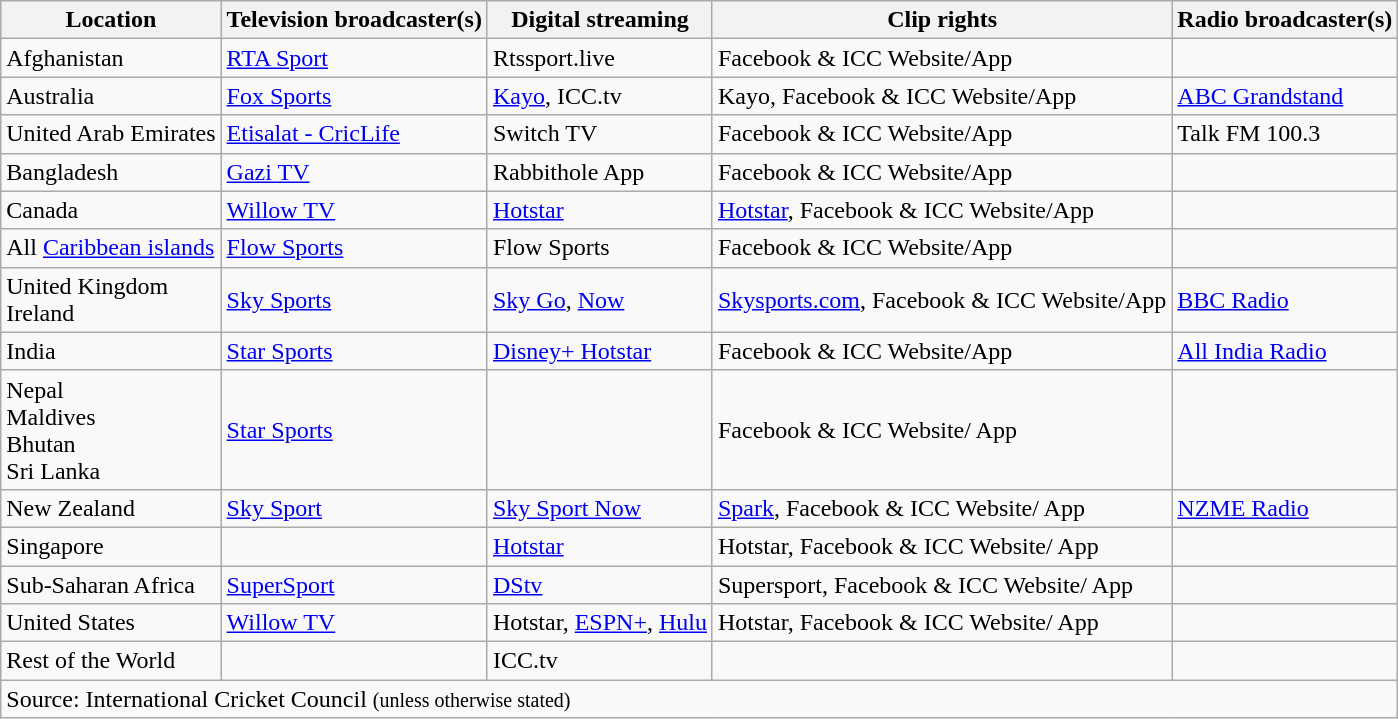<table class="wikitable">
<tr>
<th>Location</th>
<th>Television broadcaster(s)</th>
<th>Digital streaming</th>
<th>Clip rights</th>
<th>Radio broadcaster(s)</th>
</tr>
<tr>
<td>Afghanistan</td>
<td><a href='#'>RTA Sport</a></td>
<td>Rtssport.live</td>
<td>Facebook & ICC Website/App</td>
<td></td>
</tr>
<tr>
<td>Australia</td>
<td><a href='#'>Fox Sports</a></td>
<td><a href='#'>Kayo</a>,  ICC.tv</td>
<td>Kayo, Facebook & ICC Website/App</td>
<td><a href='#'>ABC Grandstand</a></td>
</tr>
<tr>
<td>United Arab Emirates</td>
<td><a href='#'>Etisalat - CricLife</a></td>
<td>Switch TV</td>
<td>Facebook & ICC Website/App</td>
<td>Talk FM 100.3</td>
</tr>
<tr>
<td>Bangladesh</td>
<td><a href='#'>Gazi TV</a></td>
<td>Rabbithole App</td>
<td>Facebook & ICC Website/App</td>
<td></td>
</tr>
<tr>
<td>Canada</td>
<td><a href='#'>Willow TV</a></td>
<td><a href='#'>Hotstar</a></td>
<td><a href='#'>Hotstar</a>, Facebook & ICC Website/App</td>
<td></td>
</tr>
<tr>
<td>All <a href='#'>Caribbean islands</a></td>
<td><a href='#'>Flow Sports</a></td>
<td>Flow Sports</td>
<td>Facebook & ICC Website/App</td>
<td></td>
</tr>
<tr>
<td>United Kingdom<br>Ireland</td>
<td><a href='#'>Sky Sports</a></td>
<td><a href='#'>Sky Go</a>, <a href='#'>Now</a></td>
<td><a href='#'>Skysports.com</a>, Facebook & ICC Website/App</td>
<td><a href='#'>BBC Radio</a></td>
</tr>
<tr>
<td>India</td>
<td><a href='#'>Star Sports</a></td>
<td><a href='#'>Disney+ Hotstar</a></td>
<td>Facebook & ICC Website/App</td>
<td><a href='#'>All India Radio</a></td>
</tr>
<tr>
<td>Nepal <br> Maldives <br> Bhutan <br> Sri Lanka</td>
<td><a href='#'>Star Sports</a></td>
<td></td>
<td>Facebook & ICC Website/ App</td>
<td></td>
</tr>
<tr>
<td>New Zealand</td>
<td><a href='#'>Sky Sport</a></td>
<td><a href='#'>Sky Sport Now</a></td>
<td><a href='#'>Spark</a>, Facebook & ICC Website/ App</td>
<td><a href='#'>NZME Radio</a></td>
</tr>
<tr>
<td>Singapore</td>
<td></td>
<td><a href='#'>Hotstar</a></td>
<td>Hotstar, Facebook & ICC Website/ App</td>
<td></td>
</tr>
<tr>
<td>Sub-Saharan Africa</td>
<td><a href='#'>SuperSport</a></td>
<td><a href='#'>DStv</a></td>
<td>Supersport, Facebook & ICC Website/ App</td>
<td></td>
</tr>
<tr>
<td>United States <br></td>
<td><a href='#'>Willow TV</a></td>
<td>Hotstar, <a href='#'>ESPN+</a>, <a href='#'>Hulu</a></td>
<td>Hotstar, Facebook & ICC Website/ App</td>
<td></td>
</tr>
<tr>
<td>Rest of the World</td>
<td></td>
<td>ICC.tv</td>
<td></td>
<td></td>
</tr>
<tr>
<td colspan="5">Source: International Cricket Council <small>(unless otherwise stated)</small></td>
</tr>
</table>
